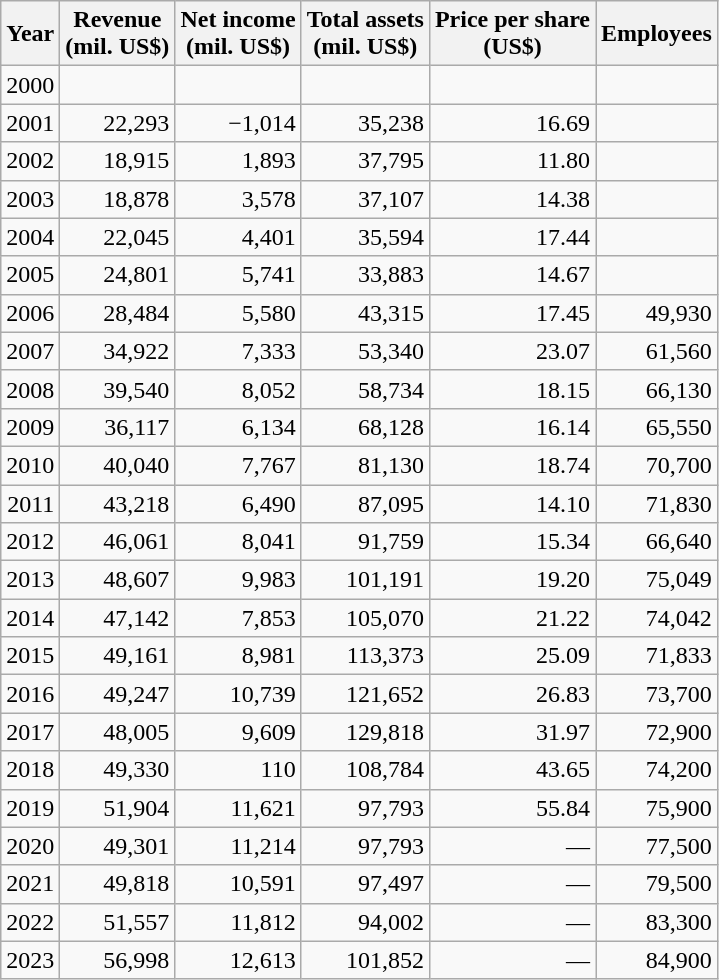<table class="wikitable float-left sortable" style="text-align: right;">
<tr>
<th>Year</th>
<th>Revenue<br>(mil. US$)</th>
<th>Net income<br>(mil. US$)</th>
<th>Total assets<br>(mil. US$)</th>
<th>Price per share<br>(US$)</th>
<th>Employees</th>
</tr>
<tr>
<td>2000</td>
<td></td>
<td></td>
<td></td>
<td></td>
<td></td>
</tr>
<tr>
<td>2001</td>
<td>22,293</td>
<td>−1,014</td>
<td>35,238</td>
<td>16.69</td>
<td></td>
</tr>
<tr>
<td>2002</td>
<td>18,915</td>
<td>1,893</td>
<td>37,795</td>
<td>11.80</td>
<td></td>
</tr>
<tr>
<td>2003</td>
<td>18,878</td>
<td>3,578</td>
<td>37,107</td>
<td>14.38</td>
<td></td>
</tr>
<tr>
<td>2004</td>
<td>22,045</td>
<td>4,401</td>
<td>35,594</td>
<td>17.44</td>
<td></td>
</tr>
<tr>
<td>2005</td>
<td>24,801</td>
<td>5,741</td>
<td>33,883</td>
<td>14.67</td>
<td></td>
</tr>
<tr>
<td>2006</td>
<td>28,484</td>
<td>5,580</td>
<td>43,315</td>
<td>17.45</td>
<td>49,930</td>
</tr>
<tr>
<td>2007</td>
<td>34,922</td>
<td>7,333</td>
<td>53,340</td>
<td>23.07</td>
<td>61,560</td>
</tr>
<tr>
<td>2008</td>
<td>39,540</td>
<td>8,052</td>
<td>58,734</td>
<td>18.15</td>
<td>66,130</td>
</tr>
<tr>
<td>2009</td>
<td>36,117</td>
<td>6,134</td>
<td>68,128</td>
<td>16.14</td>
<td>65,550</td>
</tr>
<tr>
<td>2010</td>
<td>40,040</td>
<td>7,767</td>
<td>81,130</td>
<td>18.74</td>
<td>70,700</td>
</tr>
<tr>
<td>2011</td>
<td>43,218</td>
<td>6,490</td>
<td>87,095</td>
<td>14.10</td>
<td>71,830</td>
</tr>
<tr>
<td>2012</td>
<td>46,061</td>
<td>8,041</td>
<td>91,759</td>
<td>15.34</td>
<td>66,640</td>
</tr>
<tr>
<td>2013</td>
<td>48,607</td>
<td>9,983</td>
<td>101,191</td>
<td>19.20</td>
<td>75,049</td>
</tr>
<tr>
<td>2014</td>
<td>47,142</td>
<td>7,853</td>
<td>105,070</td>
<td>21.22</td>
<td>74,042</td>
</tr>
<tr>
<td>2015</td>
<td>49,161</td>
<td>8,981</td>
<td>113,373</td>
<td>25.09</td>
<td>71,833</td>
</tr>
<tr>
<td>2016</td>
<td>49,247</td>
<td>10,739</td>
<td>121,652</td>
<td>26.83</td>
<td>73,700</td>
</tr>
<tr>
<td>2017</td>
<td>48,005</td>
<td>9,609</td>
<td>129,818</td>
<td>31.97</td>
<td>72,900</td>
</tr>
<tr>
<td>2018</td>
<td>49,330</td>
<td>110</td>
<td>108,784</td>
<td>43.65</td>
<td>74,200</td>
</tr>
<tr>
<td>2019</td>
<td>51,904</td>
<td>11,621</td>
<td>97,793</td>
<td>55.84</td>
<td>75,900</td>
</tr>
<tr>
<td>2020</td>
<td>49,301</td>
<td>11,214</td>
<td>97,793</td>
<td>—</td>
<td>77,500</td>
</tr>
<tr>
<td>2021</td>
<td>49,818</td>
<td>10,591</td>
<td>97,497</td>
<td>—</td>
<td>79,500</td>
</tr>
<tr>
<td>2022</td>
<td>51,557</td>
<td>11,812</td>
<td>94,002</td>
<td>—</td>
<td>83,300</td>
</tr>
<tr>
<td>2023</td>
<td>56,998</td>
<td>12,613</td>
<td>101,852</td>
<td>—</td>
<td>84,900</td>
</tr>
</table>
